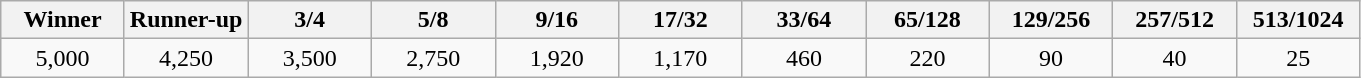<table class="wikitable">
<tr>
<th width=75>Winner</th>
<th width=75>Runner-up</th>
<th width=75>3/4</th>
<th width=75>5/8</th>
<th width=75>9/16</th>
<th width=75>17/32</th>
<th width=75>33/64</th>
<th width=75>65/128</th>
<th width=75>129/256</th>
<th width=75>257/512</th>
<th width=75>513/1024</th>
</tr>
<tr>
<td align=center>5,000</td>
<td align=center>4,250</td>
<td align=center>3,500</td>
<td align=center>2,750</td>
<td align=center>1,920</td>
<td align=center>1,170</td>
<td align=center>460</td>
<td align=center>220</td>
<td align=center>90</td>
<td align=center>40</td>
<td align=center>25</td>
</tr>
</table>
